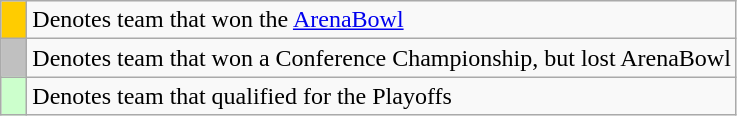<table class="wikitable">
<tr>
<td width="10" align="center" bgcolor="#ffcc00"></td>
<td>Denotes team that won the <a href='#'>ArenaBowl</a></td>
</tr>
<tr>
<td width="10" align="center" bgcolor="#c0c0c0"></td>
<td>Denotes team that won a Conference Championship, but lost ArenaBowl</td>
</tr>
<tr>
<td width="10" align="center" bgcolor="#ccffcc"></td>
<td>Denotes team that qualified for the Playoffs</td>
</tr>
</table>
